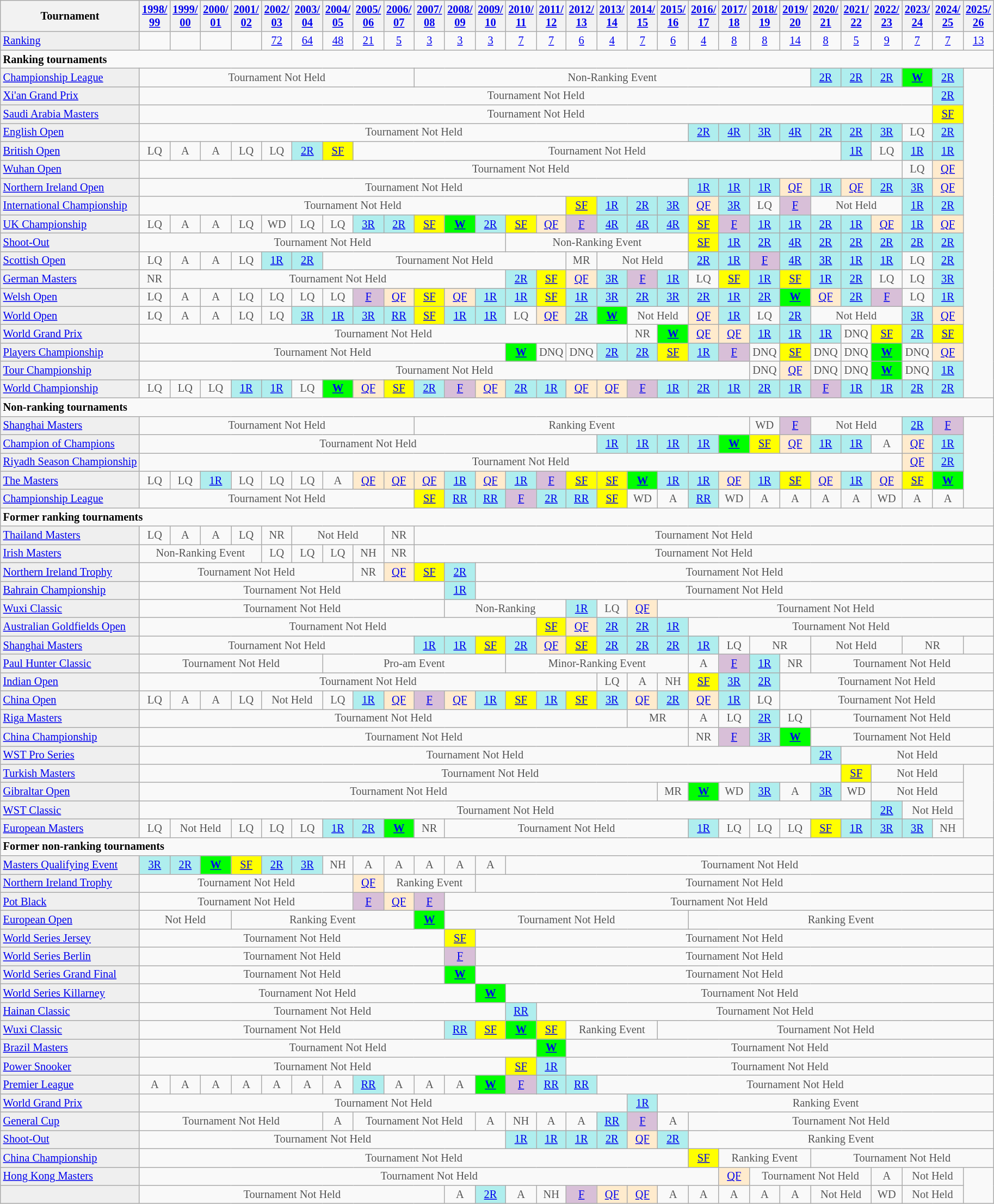<table class="wikitable" style="font-size:85%;">
<tr>
<th>Tournament</th>
<th><a href='#'>1998/<br>99</a></th>
<th><a href='#'>1999/<br>00</a></th>
<th><a href='#'>2000/<br>01</a></th>
<th><a href='#'>2001/<br>02</a></th>
<th><a href='#'>2002/<br>03</a></th>
<th><a href='#'>2003/<br>04</a></th>
<th><a href='#'>2004/<br>05</a></th>
<th><a href='#'>2005/<br>06</a></th>
<th><a href='#'>2006/<br>07</a></th>
<th><a href='#'>2007/<br>08</a></th>
<th><a href='#'>2008/<br>09</a></th>
<th><a href='#'>2009/<br>10</a></th>
<th><a href='#'>2010/<br>11</a></th>
<th><a href='#'>2011/<br>12</a></th>
<th><a href='#'>2012/<br>13</a></th>
<th><a href='#'>2013/<br>14</a></th>
<th><a href='#'>2014/<br>15</a></th>
<th><a href='#'>2015/<br>16</a></th>
<th><a href='#'>2016/<br>17</a></th>
<th><a href='#'>2017/<br>18</a></th>
<th><a href='#'>2018/<br>19</a></th>
<th><a href='#'>2019/<br>20</a></th>
<th><a href='#'>2020/<br>21</a></th>
<th><a href='#'>2021/<br>22</a></th>
<th><a href='#'>2022/<br>23</a></th>
<th><a href='#'>2023/<br>24</a></th>
<th><a href='#'>2024/<br>25</a></th>
<th><a href='#'>2025/<br>26</a></th>
</tr>
<tr>
<td style="background:#EFEFEF;"><a href='#'>Ranking</a></td>
<td align="center"></td>
<td align="center"></td>
<td align="center"></td>
<td align="center"></td>
<td align="center"><a href='#'>72</a></td>
<td align="center"><a href='#'>64</a></td>
<td align="center"><a href='#'>48</a></td>
<td align="center"><a href='#'>21</a></td>
<td align="center"><a href='#'>5</a></td>
<td align="center"><a href='#'>3</a></td>
<td align="center"><a href='#'>3</a></td>
<td align="center"><a href='#'>3</a></td>
<td align="center"><a href='#'>7</a></td>
<td align="center"><a href='#'>7</a></td>
<td align="center"><a href='#'>6</a></td>
<td align="center"><a href='#'>4</a></td>
<td align="center"><a href='#'>7</a></td>
<td align="center"><a href='#'>6</a></td>
<td align="center"><a href='#'>4</a></td>
<td align="center"><a href='#'>8</a></td>
<td align="center"><a href='#'>8</a></td>
<td align="center"><a href='#'>14</a></td>
<td align="center"><a href='#'>8</a></td>
<td align="center"><a href='#'>5</a></td>
<td align="center"><a href='#'>9</a></td>
<td align="center"><a href='#'>7</a></td>
<td align="center"><a href='#'>7</a></td>
<td align="center"><a href='#'>13</a></td>
</tr>
<tr>
<td colspan="30"><strong>Ranking tournaments</strong></td>
</tr>
<tr>
<td style="background:#EFEFEF;"><a href='#'>Championship League</a></td>
<td align="center" colspan="9" style="color:#555555;">Tournament Not Held</td>
<td align="center" colspan="13" style="color:#555555;">Non-Ranking Event</td>
<td align="center" style="background:#afeeee;"><a href='#'>2R</a></td>
<td align="center" style="background:#afeeee;"><a href='#'>2R</a></td>
<td align="center" style="background:#afeeee;"><a href='#'>2R</a></td>
<td align="center" style="background:#00ff00;"><a href='#'><strong>W</strong></a></td>
<td align="center" style="background:#afeeee;"><a href='#'>2R</a></td>
</tr>
<tr>
<td style="background:#EFEFEF;"><a href='#'>Xi'an Grand Prix</a></td>
<td align="center" colspan="26" style="color:#555555;">Tournament Not Held</td>
<td align="center" style="background:#afeeee;"><a href='#'>2R</a></td>
</tr>
<tr>
<td style="background:#EFEFEF;"><a href='#'>Saudi Arabia Masters</a></td>
<td align="center" colspan="26" style="color:#555555;">Tournament Not Held</td>
<td align="center" style="background:yellow;"><a href='#'>SF</a></td>
</tr>
<tr>
<td style="background:#EFEFEF;"><a href='#'>English Open</a></td>
<td align="center" colspan="18" style="color:#555555;">Tournament Not Held</td>
<td align="center" style="background:#afeeee;"><a href='#'>2R</a></td>
<td align="center" style="background:#afeeee;"><a href='#'>4R</a></td>
<td align="center" style="background:#afeeee;"><a href='#'>3R</a></td>
<td align="center" style="background:#afeeee;"><a href='#'>4R</a></td>
<td align="center" style="background:#afeeee;"><a href='#'>2R</a></td>
<td align="center" style="background:#afeeee;"><a href='#'>2R</a></td>
<td align="center" style="background:#afeeee;"><a href='#'>3R</a></td>
<td align="center" style="color:#555555;">LQ</td>
<td align="center" style="background:#afeeee;"><a href='#'>2R</a></td>
</tr>
<tr>
<td style="background:#EFEFEF;"><a href='#'>British Open</a></td>
<td align="center" style="color:#555555;">LQ</td>
<td align="center" style="color:#555555;">A</td>
<td align="center" style="color:#555555;">A</td>
<td align="center" style="color:#555555;">LQ</td>
<td align="center" style="color:#555555;">LQ</td>
<td align="center" style="background:#afeeee;"><a href='#'>2R</a></td>
<td align="center" style="background:yellow;"><a href='#'>SF</a></td>
<td align="center" colspan="16" style="color:#555555;">Tournament Not Held</td>
<td align="center" style="background:#afeeee;"><a href='#'>1R</a></td>
<td align="center" style="color:#555555;">LQ</td>
<td align="center" style="background:#afeeee;"><a href='#'>1R</a></td>
<td align="center" style="background:#afeeee;"><a href='#'>1R</a></td>
</tr>
<tr>
<td style="background:#EFEFEF;"><a href='#'>Wuhan Open</a></td>
<td align="center" colspan="25" style="color:#555555;">Tournament Not Held</td>
<td align="center" style="color:#555555;">LQ</td>
<td align="center" style="background:#ffebcd;"><a href='#'>QF</a></td>
</tr>
<tr>
<td style="background:#EFEFEF;"><a href='#'>Northern Ireland Open</a></td>
<td align="center" colspan="18" style="color:#555555;">Tournament Not Held</td>
<td align="center" style="background:#afeeee;"><a href='#'>1R</a></td>
<td align="center" style="background:#afeeee;"><a href='#'>1R</a></td>
<td align="center" style="background:#afeeee;"><a href='#'>1R</a></td>
<td align="center" style="background:#ffebcd;"><a href='#'>QF</a></td>
<td align="center" style="background:#afeeee;"><a href='#'>1R</a></td>
<td align="center" style="background:#ffebcd;"><a href='#'>QF</a></td>
<td align="center" style="background:#afeeee;"><a href='#'>2R</a></td>
<td align="center" style="background:#afeeee;"><a href='#'>3R</a></td>
<td align="center" style="background:#ffebcd;"><a href='#'>QF</a></td>
</tr>
<tr>
<td style="background:#EFEFEF;"><a href='#'>International Championship</a></td>
<td align="center" colspan="14" style="color:#555555;">Tournament Not Held</td>
<td align="center" style="background:yellow;"><a href='#'>SF</a></td>
<td align="center" style="background:#afeeee;"><a href='#'>1R</a></td>
<td align="center" style="background:#afeeee;"><a href='#'>2R</a></td>
<td align="center" style="background:#afeeee;"><a href='#'>3R</a></td>
<td align="center" style="background:#ffebcd;"><a href='#'>QF</a></td>
<td align="center" style="background:#afeeee;"><a href='#'>3R</a></td>
<td style="text-align:center; color:#555555;">LQ</td>
<td align="center" style="background:thistle;"><a href='#'>F</a></td>
<td align="center" colspan="3" style="color:#555555;">Not Held</td>
<td align="center" style="background:#afeeee;"><a href='#'>1R</a></td>
<td align="center" style="background:#afeeee;"><a href='#'>2R</a></td>
</tr>
<tr>
<td style="background:#EFEFEF;"><a href='#'>UK Championship</a></td>
<td align="center" style="color:#555555;">LQ</td>
<td align="center" style="color:#555555;">A</td>
<td align="center" style="color:#555555;">A</td>
<td align="center" style="color:#555555;">LQ</td>
<td align="center" style="color:#555555;">WD</td>
<td align="center" style="color:#555555;">LQ</td>
<td align="center" style="color:#555555;">LQ</td>
<td align="center" style="background:#afeeee;"><a href='#'>3R</a></td>
<td align="center" style="background:#afeeee;"><a href='#'>2R</a></td>
<td align="center" style="background:yellow;"><a href='#'>SF</a></td>
<td align="center" style="background:#00ff00;"><a href='#'><strong>W</strong></a></td>
<td align="center" style="background:#afeeee;"><a href='#'>2R</a></td>
<td align="center" style="background:yellow;"><a href='#'>SF</a></td>
<td align="center" style="background:#ffebcd;"><a href='#'>QF</a></td>
<td align="center" style="background:thistle;"><a href='#'>F</a></td>
<td align="center" style="background:#afeeee;"><a href='#'>4R</a></td>
<td align="center" style="background:#afeeee;"><a href='#'>4R</a></td>
<td align="center" style="background:#afeeee;"><a href='#'>4R</a></td>
<td align="center" style="background:yellow;"><a href='#'>SF</a></td>
<td align="center" style="background:thistle;"><a href='#'>F</a></td>
<td align="center" style="background:#afeeee;"><a href='#'>1R</a></td>
<td align="center" style="background:#afeeee;"><a href='#'>1R</a></td>
<td align="center" style="background:#afeeee;"><a href='#'>2R</a></td>
<td align="center" style="background:#afeeee;"><a href='#'>1R</a></td>
<td align="center" style="background:#ffebcd;"><a href='#'>QF</a></td>
<td align="center" style="background:#afeeee;"><a href='#'>1R</a></td>
<td align="center" style="background:#ffebcd;"><a href='#'>QF</a></td>
</tr>
<tr>
<td style="background:#EFEFEF;"><a href='#'>Shoot-Out</a></td>
<td align="center" colspan="12" style="color:#555555;">Tournament Not Held</td>
<td align="center" colspan="6" style="color:#555555;">Non-Ranking Event</td>
<td align="center" style="background:yellow;"><a href='#'>SF</a></td>
<td align="center" style="background:#afeeee;"><a href='#'>1R</a></td>
<td align="center" style="background:#afeeee;"><a href='#'>2R</a></td>
<td align="center" style="background:#afeeee;"><a href='#'>4R</a></td>
<td align="center" style="background:#afeeee;"><a href='#'>2R</a></td>
<td align="center" style="background:#afeeee;"><a href='#'>2R</a></td>
<td align="center" style="background:#afeeee;"><a href='#'>2R</a></td>
<td align="center" style="background:#afeeee;"><a href='#'>2R</a></td>
<td align="center" style="background:#afeeee;"><a href='#'>2R</a></td>
</tr>
<tr>
<td style="background:#EFEFEF;"><a href='#'>Scottish Open</a></td>
<td align="center" style="color:#555555;">LQ</td>
<td align="center" style="color:#555555;">A</td>
<td align="center" style="color:#555555;">A</td>
<td align="center" style="color:#555555;">LQ</td>
<td align="center" style="background:#afeeee;"><a href='#'>1R</a></td>
<td align="center" style="background:#afeeee;"><a href='#'>2R</a></td>
<td align="center" colspan="8" style="color:#555555;">Tournament Not Held</td>
<td align="center" style="color:#555555;">MR</td>
<td align="center" colspan="3" style="color:#555555;">Not Held</td>
<td align="center" style="background:#afeeee;"><a href='#'>2R</a></td>
<td align="center" style="background:#afeeee;"><a href='#'>1R</a></td>
<td align="center" style="background:thistle;"><a href='#'>F</a></td>
<td align="center" style="background:#afeeee;"><a href='#'>4R</a></td>
<td align="center" style="background:#afeeee;"><a href='#'>3R</a></td>
<td align="center" style="background:#afeeee;"><a href='#'>1R</a></td>
<td align="center" style="background:#afeeee;"><a href='#'>1R</a></td>
<td align="center" style="color:#555555;">LQ</td>
<td align="center" style="background:#afeeee;"><a href='#'>2R</a></td>
</tr>
<tr>
<td style="background:#EFEFEF;"><a href='#'>German Masters</a></td>
<td align="center" style="color:#555555;">NR</td>
<td align="center" colspan="11" style="color:#555555;">Tournament Not Held</td>
<td align="center" style="background:#afeeee;"><a href='#'>2R</a></td>
<td align="center" style="background:yellow;"><a href='#'>SF</a></td>
<td align="center" style="background:#ffebcd;"><a href='#'>QF</a></td>
<td align="center" style="background:#afeeee;"><a href='#'>3R</a></td>
<td align="center" style="background:thistle;"><a href='#'>F</a></td>
<td align="center" style="background:#afeeee;"><a href='#'>1R</a></td>
<td align="center" style="color:#555555;">LQ</td>
<td align="center" style="background:yellow;"><a href='#'>SF</a></td>
<td align="center" style="background:#afeeee;"><a href='#'>1R</a></td>
<td align="center" style="background:yellow;"><a href='#'>SF</a></td>
<td align="center" style="background:#afeeee;"><a href='#'>1R</a></td>
<td align="center" style="background:#afeeee;"><a href='#'>2R</a></td>
<td align="center" style="color:#555555;">LQ</td>
<td align="center" style="color:#555555;">LQ</td>
<td align="center" style="background:#afeeee;"><a href='#'>3R</a></td>
</tr>
<tr>
<td style="background:#EFEFEF;"><a href='#'>Welsh Open</a></td>
<td align="center" style="color:#555555;">LQ</td>
<td align="center" style="color:#555555;">A</td>
<td align="center" style="color:#555555;">A</td>
<td align="center" style="color:#555555;">LQ</td>
<td align="center" style="color:#555555;">LQ</td>
<td align="center" style="color:#555555;">LQ</td>
<td align="center" style="color:#555555;">LQ</td>
<td align="center" style="background:thistle;"><a href='#'>F</a></td>
<td align="center" style="background:#ffebcd;"><a href='#'>QF</a></td>
<td align="center" style="background:yellow;"><a href='#'>SF</a></td>
<td align="center" style="background:#ffebcd;"><a href='#'>QF</a></td>
<td align="center" style="background:#afeeee;"><a href='#'>1R</a></td>
<td align="center" style="background:#afeeee;"><a href='#'>1R</a></td>
<td align="center" style="background:yellow;"><a href='#'>SF</a></td>
<td align="center" style="background:#afeeee;"><a href='#'>1R</a></td>
<td align="center" style="background:#afeeee;"><a href='#'>3R</a></td>
<td align="center" style="background:#afeeee;"><a href='#'>2R</a></td>
<td align="center" style="background:#afeeee;"><a href='#'>3R</a></td>
<td align="center" style="background:#afeeee;"><a href='#'>2R</a></td>
<td align="center" style="background:#afeeee;"><a href='#'>1R</a></td>
<td align="center" style="background:#afeeee;"><a href='#'>2R</a></td>
<td align="center" style="background:#00ff00;"><a href='#'><strong>W</strong></a></td>
<td align="center" style="background:#ffebcd;"><a href='#'>QF</a></td>
<td align="center" style="background:#afeeee;"><a href='#'>2R</a></td>
<td align="center" style="background:thistle;"><a href='#'>F</a></td>
<td align="center" style="color:#555555;">LQ</td>
<td align="center" style="background:#afeeee;"><a href='#'>1R</a></td>
</tr>
<tr>
<td style="background:#EFEFEF;"><a href='#'>World Open</a></td>
<td align="center" style="color:#555555;">LQ</td>
<td align="center" style="color:#555555;">A</td>
<td align="center" style="color:#555555;">A</td>
<td align="center" style="color:#555555;">LQ</td>
<td align="center" style="color:#555555;">LQ</td>
<td align="center" style="background:#afeeee;"><a href='#'>3R</a></td>
<td align="center" style="background:#afeeee;"><a href='#'>1R</a></td>
<td align="center" style="background:#afeeee;"><a href='#'>3R</a></td>
<td align="center" style="background:#afeeee;"><a href='#'>RR</a></td>
<td align="center" style="background:yellow;"><a href='#'>SF</a></td>
<td align="center" style="background:#afeeee;"><a href='#'>1R</a></td>
<td align="center" style="background:#afeeee;"><a href='#'>1R</a></td>
<td align="center" style="color:#555555;">LQ</td>
<td align="center" style="background:#ffebcd;"><a href='#'>QF</a></td>
<td align="center" style="background:#afeeee;"><a href='#'>2R</a></td>
<td align="center" style="background:#00ff00;"><a href='#'><strong>W</strong></a></td>
<td colspan="2" align="center" style="color:#555555;">Not Held</td>
<td align="center" style="background:#ffebcd;"><a href='#'>QF</a></td>
<td align="center" style="background:#afeeee;"><a href='#'>1R</a></td>
<td align="center" style="color:#555555;">LQ</td>
<td align="center" style="background:#afeeee;"><a href='#'>2R</a></td>
<td align="center" colspan="3" style="color:#555555;">Not Held</td>
<td align="center" style="background:#afeeee;"><a href='#'>3R</a></td>
<td align="center" style="background:#ffebcd;"><a href='#'>QF</a></td>
</tr>
<tr>
<td style="background:#EFEFEF;"><a href='#'>World Grand Prix</a></td>
<td colspan="16" style="text-align:center; color:#555555;">Tournament Not Held</td>
<td align="center" style="color:#555555;">NR</td>
<td align="center" style="background:#00ff00;"><a href='#'><strong>W</strong></a></td>
<td align="center" style="background:#ffebcd;"><a href='#'>QF</a></td>
<td align="center" style="background:#ffebcd;"><a href='#'>QF</a></td>
<td align="center" style="background:#afeeee;"><a href='#'>1R</a></td>
<td align="center" style="background:#afeeee;"><a href='#'>1R</a></td>
<td align="center" style="background:#afeeee;"><a href='#'>1R</a></td>
<td align="center" style="color:#555555;">DNQ</td>
<td align="center" style="background:yellow;"><a href='#'>SF</a></td>
<td align="center" style="background:#afeeee;"><a href='#'>2R</a></td>
<td align="center" style="background:yellow;"><a href='#'>SF</a></td>
</tr>
<tr>
<td style="background:#EFEFEF;"><a href='#'>Players Championship</a></td>
<td align="center" colspan="12" style="color:#555555;">Tournament Not Held</td>
<td align="center" style="background:#00ff00;"><a href='#'><strong>W</strong></a></td>
<td align="center" style="color:#555555;">DNQ</td>
<td align="center" style="color:#555555;">DNQ</td>
<td align="center" style="background:#afeeee;"><a href='#'>2R</a></td>
<td align="center" style="background:#afeeee;"><a href='#'>2R</a></td>
<td align="center" style="background:yellow;"><a href='#'>SF</a></td>
<td align="center" style="background:#afeeee;"><a href='#'>1R</a></td>
<td align="center" style="background:thistle;"><a href='#'>F</a></td>
<td align="center" style="color:#555555;">DNQ</td>
<td align="center" style="background:yellow;"><a href='#'>SF</a></td>
<td align="center" style="color:#555555;">DNQ</td>
<td align="center" style="color:#555555;">DNQ</td>
<td align="center" style="background:#00ff00;"><a href='#'><strong>W</strong></a></td>
<td align="center" style="color:#555555;">DNQ</td>
<td align="center" style="background:#ffebcd;"><a href='#'>QF</a></td>
</tr>
<tr>
<td style="background:#EFEFEF;"><a href='#'>Tour Championship</a></td>
<td align="center" colspan="20" style="color:#555555;">Tournament Not Held</td>
<td align="center" style="color:#555555;">DNQ</td>
<td align="center" style="background:#ffebcd;"><a href='#'>QF</a></td>
<td align="center" style="color:#555555;">DNQ</td>
<td align="center" style="color:#555555;">DNQ</td>
<td align="center" style="background:#00ff00;"><a href='#'><strong>W</strong></a></td>
<td align="center" style="color:#555555;">DNQ</td>
<td align="center" style="background:#afeeee;"><a href='#'>1R</a></td>
</tr>
<tr>
<td style="background:#EFEFEF;"><a href='#'>World Championship</a></td>
<td align="center" style="color:#555555;">LQ</td>
<td align="center" style="color:#555555;">LQ</td>
<td align="center" style="color:#555555;">LQ</td>
<td align="center" style="background:#afeeee;"><a href='#'>1R</a></td>
<td align="center" style="background:#afeeee;"><a href='#'>1R</a></td>
<td align="center" style="color:#555555;">LQ</td>
<td align="center" style="background:#00ff00;"><a href='#'><strong>W</strong></a></td>
<td align="center" style="background:#ffebcd;"><a href='#'>QF</a></td>
<td align="center" style="background:yellow;"><a href='#'>SF</a></td>
<td align="center" style="background:#afeeee;"><a href='#'>2R</a></td>
<td align="center" style="background:thistle;"><a href='#'>F</a></td>
<td align="center" style="background:#ffebcd;"><a href='#'>QF</a></td>
<td align="center" style="background:#afeeee;"><a href='#'>2R</a></td>
<td align="center" style="background:#afeeee;"><a href='#'>1R</a></td>
<td align="center" style="background:#ffebcd;"><a href='#'>QF</a></td>
<td align="center" style="background:#ffebcd;"><a href='#'>QF</a></td>
<td align="center" style="background:thistle;"><a href='#'>F</a></td>
<td align="center" style="background:#afeeee;"><a href='#'>1R</a></td>
<td align="center" style="background:#afeeee;"><a href='#'>2R</a></td>
<td align="center" style="background:#afeeee;"><a href='#'>1R</a></td>
<td align="center" style="background:#afeeee;"><a href='#'>2R</a></td>
<td align="center" style="background:#afeeee;"><a href='#'>1R</a></td>
<td align="center" style="background:thistle;"><a href='#'>F</a></td>
<td align="center" style="background:#afeeee;"><a href='#'>1R</a></td>
<td align="center" style="background:#afeeee;"><a href='#'>1R</a></td>
<td align="center" style="background:#afeeee;"><a href='#'>2R</a></td>
<td align="center" style="background:#afeeee;"><a href='#'>2R</a></td>
</tr>
<tr>
<td colspan="30"><strong>Non-ranking tournaments</strong></td>
</tr>
<tr>
<td style="background:#EFEFEF;"><a href='#'>Shanghai Masters</a></td>
<td colspan="9" style="text-align:center; color:#555555;">Tournament Not Held</td>
<td colspan="11" style="text-align:center; color:#555555;">Ranking Event</td>
<td align="center" style="color:#555555;">WD</td>
<td align="center" style="background:thistle;"><a href='#'>F</a></td>
<td align="center" colspan="3" style="color:#555555;">Not Held</td>
<td align="center" style="background:#afeeee;"><a href='#'>2R</a></td>
<td align="center" style="background:thistle;"><a href='#'>F</a></td>
</tr>
<tr>
<td style="background:#EFEFEF;"><a href='#'>Champion of Champions</a></td>
<td colspan="15" style="text-align:center; color:#555555;">Tournament Not Held</td>
<td align="center" style="background:#afeeee;"><a href='#'>1R</a></td>
<td align="center" style="background:#afeeee;"><a href='#'>1R</a></td>
<td align="center" style="background:#afeeee;"><a href='#'>1R</a></td>
<td align="center" style="background:#afeeee;"><a href='#'>1R</a></td>
<td align="center" style="background:#00ff00;"><a href='#'><strong>W</strong></a></td>
<td align="center" style="background:yellow;"><a href='#'>SF</a></td>
<td align="center" style="background:#ffebcd;"><a href='#'>QF</a></td>
<td align="center" style="background:#afeeee;"><a href='#'>1R</a></td>
<td align="center" style="background:#afeeee;"><a href='#'>1R</a></td>
<td align="center" style="color:#555555;">A</td>
<td align="center" style="background:#ffebcd;"><a href='#'>QF</a></td>
<td align="center" style="background:#afeeee;"><a href='#'>1R</a></td>
</tr>
<tr>
<td style="background:#EFEFEF;"><a href='#'>Riyadh Season Championship</a></td>
<td align="center" colspan="25" style="color:#555555;">Tournament Not Held</td>
<td align="center" style="background:#ffebcd;"><a href='#'>QF</a></td>
<td align="center" style="background:#afeeee;"><a href='#'>2R</a></td>
</tr>
<tr>
<td style="background:#EFEFEF;"><a href='#'>The Masters</a></td>
<td align="center" style="color:#555555;">LQ</td>
<td align="center" style="color:#555555;">LQ</td>
<td align="center" style="background:#afeeee;"><a href='#'>1R</a></td>
<td align="center" style="color:#555555;">LQ</td>
<td align="center" style="color:#555555;">LQ</td>
<td align="center" style="color:#555555;">LQ</td>
<td align="center" style="color:#555555;">A</td>
<td align="center" style="background:#ffebcd;"><a href='#'>QF</a></td>
<td align="center" style="background:#ffebcd;"><a href='#'>QF</a></td>
<td align="center" style="background:#ffebcd;"><a href='#'>QF</a></td>
<td align="center" style="background:#afeeee;"><a href='#'>1R</a></td>
<td align="center" style="background:#ffebcd;"><a href='#'>QF</a></td>
<td align="center" style="background:#afeeee;"><a href='#'>1R</a></td>
<td align="center" style="background:thistle;"><a href='#'>F</a></td>
<td align="center" style="background:yellow;"><a href='#'>SF</a></td>
<td align="center" style="background:yellow;"><a href='#'>SF</a></td>
<td align="center" style="background:#00ff00;"><a href='#'><strong>W</strong></a></td>
<td align="center" style="background:#afeeee;"><a href='#'>1R</a></td>
<td align="center" style="background:#afeeee;"><a href='#'>1R</a></td>
<td align="center" style="background:#ffebcd;"><a href='#'>QF</a></td>
<td align="center" style="background:#afeeee;"><a href='#'>1R</a></td>
<td align="center" style="background:yellow;"><a href='#'>SF</a></td>
<td align="center" style="background:#ffebcd;"><a href='#'>QF</a></td>
<td align="center" style="background:#afeeee;"><a href='#'>1R</a></td>
<td align="center" style="background:#ffebcd;"><a href='#'>QF</a></td>
<td align="center" style="background:yellow;"><a href='#'>SF</a></td>
<td align="center" style="background:#00ff00;"><a href='#'><strong>W</strong></a></td>
</tr>
<tr>
<td style="background:#EFEFEF;"><a href='#'>Championship League</a></td>
<td align="center" colspan="9" style="color:#555555;">Tournament Not Held</td>
<td align="center" style="background:yellow;"><a href='#'>SF</a></td>
<td align="center" style="background:#afeeee;"><a href='#'>RR</a></td>
<td align="center" style="background:#afeeee;"><a href='#'>RR</a></td>
<td align="center" style="background:thistle;"><a href='#'>F</a></td>
<td align="center" style="background:#afeeee;"><a href='#'>2R</a></td>
<td align="center" style="background:#afeeee;"><a href='#'>RR</a></td>
<td align="center" style="background:yellow;"><a href='#'>SF</a></td>
<td align="center" style="color:#555555;">WD</td>
<td align="center" style="color:#555555;">A</td>
<td align="center" style="background:#afeeee;"><a href='#'>RR</a></td>
<td align="center" style="color:#555555;">WD</td>
<td align="center" style="color:#555555;">A</td>
<td align="center" style="color:#555555;">A</td>
<td align="center" style="color:#555555;">A</td>
<td align="center" style="color:#555555;">A</td>
<td align="center" style="color:#555555;">WD</td>
<td align="center" style="color:#555555;">A</td>
<td align="center" style="color:#555555;">A</td>
</tr>
<tr>
<td colspan="30"><strong>Former ranking tournaments</strong></td>
</tr>
<tr>
<td style="background:#EFEFEF;"><a href='#'>Thailand Masters</a></td>
<td align="center" style="color:#555555;">LQ</td>
<td align="center" style="color:#555555;">A</td>
<td align="center" style="color:#555555;">A</td>
<td align="center" style="color:#555555;">LQ</td>
<td align="center" style="color:#555555;">NR</td>
<td align="center" colspan="3" style="color:#555555;">Not Held</td>
<td align="center" style="color:#555555;">NR</td>
<td align="center" colspan="30" style="color:#555555;">Tournament Not Held</td>
</tr>
<tr>
<td style="background:#EFEFEF;"><a href='#'>Irish Masters</a></td>
<td align="center" colspan="4" style="color:#555555;">Non-Ranking Event</td>
<td align="center" style="color:#555555;">LQ</td>
<td align="center" style="color:#555555;">LQ</td>
<td align="center" style="color:#555555;">LQ</td>
<td align="center" style="color:#555555;">NH</td>
<td align="center" style="color:#555555;">NR</td>
<td align="center" colspan="30" style="color:#555555;">Tournament Not Held</td>
</tr>
<tr>
<td style="background:#EFEFEF;"><a href='#'>Northern Ireland Trophy</a></td>
<td align="center" colspan="7" style="color:#555555;">Tournament Not Held</td>
<td align="center" style="color:#555555;">NR</td>
<td align="center" style="background:#ffebcd;"><a href='#'>QF</a></td>
<td align="center" style="background:yellow;"><a href='#'>SF</a></td>
<td align="center" style="background:#afeeee;"><a href='#'>2R</a></td>
<td align="center" colspan="30" style="color:#555555;">Tournament Not Held</td>
</tr>
<tr>
<td style="background:#EFEFEF;"><a href='#'>Bahrain Championship</a></td>
<td align="center" colspan="10" style="color:#555555;">Tournament Not Held</td>
<td align="center" style="background:#afeeee;"><a href='#'>1R</a></td>
<td align="center" colspan="30" style="color:#555555;">Tournament Not Held</td>
</tr>
<tr>
<td style="background:#EFEFEF;"><a href='#'>Wuxi Classic</a></td>
<td align="center" colspan="10" style="color:#555555;">Tournament Not Held</td>
<td align="center" colspan="4" style="color:#555555;">Non-Ranking</td>
<td align="center" style="background:#afeeee;"><a href='#'>1R</a></td>
<td align="center" style="color:#555555;">LQ</td>
<td align="center" style="background:#ffebcd;"><a href='#'>QF</a></td>
<td align="center" colspan="30" style="color:#555555;">Tournament Not Held</td>
</tr>
<tr>
<td style="background:#EFEFEF;"><a href='#'>Australian Goldfields Open</a></td>
<td align="center" colspan="13" style="color:#555555;">Tournament Not Held</td>
<td align="center" style="background:yellow;"><a href='#'>SF</a></td>
<td align="center" style="background:#ffebcd;"><a href='#'>QF</a></td>
<td align="center" style="background:#afeeee;"><a href='#'>2R</a></td>
<td align="center" style="background:#afeeee;"><a href='#'>2R</a></td>
<td align="center" style="background:#afeeee;"><a href='#'>1R</a></td>
<td align="center" colspan="30" style="color:#555555;">Tournament Not Held</td>
</tr>
<tr>
<td style="background:#EFEFEF;"><a href='#'>Shanghai Masters</a></td>
<td align="center" colspan="9" style="color:#555555;">Tournament Not Held</td>
<td align="center" style="background:#afeeee;"><a href='#'>1R</a></td>
<td align="center" style="background:#afeeee;"><a href='#'>1R</a></td>
<td align="center" style="background:yellow;"><a href='#'>SF</a></td>
<td align="center" style="background:#afeeee;"><a href='#'>2R</a></td>
<td align="center" style="background:#ffebcd;"><a href='#'>QF</a></td>
<td align="center" style="background:yellow;"><a href='#'>SF</a></td>
<td align="center" style="background:#afeeee;"><a href='#'>2R</a></td>
<td align="center" style="background:#afeeee;"><a href='#'>2R</a></td>
<td align="center" style="background:#afeeee;"><a href='#'>2R</a></td>
<td align="center" style="background:#afeeee;"><a href='#'>1R</a></td>
<td align="center" style="color:#555555;">LQ</td>
<td align="center" colspan="2" style="color:#555555;">NR</td>
<td align="center" colspan="3" style="color:#555555;">Not Held</td>
<td align="center" colspan="2" style="color:#555555;">NR</td>
</tr>
<tr>
<td style="background:#EFEFEF;"><a href='#'>Paul Hunter Classic</a></td>
<td align="center" colspan="6" style="color:#555555;">Tournament Not Held</td>
<td colspan="6" style="text-align:center; color:#555555;">Pro-am Event</td>
<td colspan="6" style="text-align:center; color:#555555;">Minor-Ranking Event</td>
<td align="center" style="color:#555555;">A</td>
<td align="center" style="background:thistle;"><a href='#'>F</a></td>
<td align="center" style="background:#afeeee;"><a href='#'>1R</a></td>
<td align="center" style="color:#555555;">NR</td>
<td align="center" colspan="30" style="color:#555555;">Tournament Not Held</td>
</tr>
<tr>
<td style="background:#EFEFEF;"><a href='#'>Indian Open</a></td>
<td colspan="15" style="text-align:center; color:#555555;">Tournament Not Held</td>
<td align="center" style="color:#555555;">LQ</td>
<td align="center" style="color:#555555;">A</td>
<td align="center" style="color:#555555;">NH</td>
<td align="center" style="background:yellow;"><a href='#'>SF</a></td>
<td align="center" style="background:#afeeee;"><a href='#'>3R</a></td>
<td align="center" style="background:#afeeee;"><a href='#'>2R</a></td>
<td align="center" colspan="30" style="color:#555555;">Tournament Not Held</td>
</tr>
<tr>
<td style="background:#EFEFEF;"><a href='#'>China Open</a></td>
<td align="center" style="color:#555555;">LQ</td>
<td align="center" style="color:#555555;">A</td>
<td align="center" style="color:#555555;">A</td>
<td align="center" style="color:#555555;">LQ</td>
<td align="center" colspan="2" style="color:#555555;">Not Held</td>
<td align="center" style="color:#555555;">LQ</td>
<td align="center" style="background:#afeeee;"><a href='#'>1R</a></td>
<td align="center" style="background:#ffebcd;"><a href='#'>QF</a></td>
<td align="center" style="background:thistle;"><a href='#'>F</a></td>
<td align="center" style="background:#ffebcd;"><a href='#'>QF</a></td>
<td align="center" style="background:#afeeee;"><a href='#'>1R</a></td>
<td align="center" style="background:yellow;"><a href='#'>SF</a></td>
<td align="center" style="background:#afeeee;"><a href='#'>1R</a></td>
<td align="center" style="background:yellow;"><a href='#'>SF</a></td>
<td align="center" style="background:#afeeee;"><a href='#'>3R</a></td>
<td align="center" style="background:#ffebcd;"><a href='#'>QF</a></td>
<td align="center" style="background:#afeeee;"><a href='#'>2R</a></td>
<td align="center" style="background:#ffebcd;"><a href='#'>QF</a></td>
<td align="center" style="background:#afeeee;"><a href='#'>1R</a></td>
<td align="center" style="color:#555555;">LQ</td>
<td align="center" colspan="30" style="color:#555555;">Tournament Not Held</td>
</tr>
<tr>
<td style="background:#EFEFEF;"><a href='#'>Riga Masters</a></td>
<td align="center" colspan="16" style="color:#555555;">Tournament Not Held</td>
<td colspan="2" style="text-align:center; color:#555555;">MR</td>
<td style="text-align:center; color:#555555;">A</td>
<td style="text-align:center; color:#555555;">LQ</td>
<td align="center" style="background:#afeeee;"><a href='#'>2R</a></td>
<td style="text-align:center; color:#555555;">LQ</td>
<td align="center" colspan="30" style="color:#555555;">Tournament Not Held</td>
</tr>
<tr>
<td style="background:#EFEFEF;"><a href='#'>China Championship</a></td>
<td align="center" colspan="18" style="color:#555555;">Tournament Not Held</td>
<td align="center" style="color:#555555;">NR</td>
<td align="center" style="background:thistle;"><a href='#'>F</a></td>
<td align="center" style="background:#afeeee;"><a href='#'>3R</a></td>
<td align="center" style="background:#00ff00;"><a href='#'><strong>W</strong></a></td>
<td align="center" colspan="30" style="color:#555555;">Tournament Not Held</td>
</tr>
<tr>
<td style="background:#EFEFEF;"><a href='#'>WST Pro Series</a></td>
<td colspan="22" style="text-align:center; color:#555555;">Tournament Not Held</td>
<td align="center" style="background:#afeeee;"><a href='#'>2R</a></td>
<td align="center" colspan="30" style="color:#555555;">Not Held</td>
</tr>
<tr>
<td style="background:#EFEFEF;"><a href='#'>Turkish Masters</a></td>
<td align="center" colspan="23" style="color:#555555;">Tournament Not Held</td>
<td align="center" style="background:yellow;"><a href='#'>SF</a></td>
<td align="center" colspan="3" style="color:#555555;">Not Held</td>
</tr>
<tr>
<td style="background:#EFEFEF;"><a href='#'>Gibraltar Open</a></td>
<td align="center" colspan="17" style="color:#555555;">Tournament Not Held</td>
<td style="text-align:center; color:#555555;">MR</td>
<td align="center" style="background:#00ff00;"><a href='#'><strong>W</strong></a></td>
<td align="center" style="color:#555555;">WD</td>
<td align="center" style="background:#afeeee;"><a href='#'>3R</a></td>
<td align="center" style="color:#555555;">A</td>
<td align="center" style="background:#afeeee;"><a href='#'>3R</a></td>
<td align="center" style="color:#555555;">WD</td>
<td align="center" colspan="3" style="color:#555555;">Not Held</td>
</tr>
<tr>
<td style="background:#EFEFEF;"><a href='#'>WST Classic</a></td>
<td align="center" colspan="24" style="color:#555555;">Tournament Not Held</td>
<td align="center" style="background:#afeeee;"><a href='#'>2R</a></td>
<td align="center" colspan="2" style="color:#555555;">Not Held</td>
</tr>
<tr>
<td style="background:#EFEFEF;"><a href='#'>European Masters</a></td>
<td align="center" style="color:#555555;">LQ</td>
<td align="center" colspan="2" style="color:#555555;">Not Held</td>
<td align="center" style="color:#555555;">LQ</td>
<td align="center" style="color:#555555;">LQ</td>
<td align="center" style="color:#555555;">LQ</td>
<td align="center" style="background:#afeeee;"><a href='#'>1R</a></td>
<td align="center" style="background:#afeeee;"><a href='#'>2R</a></td>
<td align="center" style="background:#00ff00;"><a href='#'><strong>W</strong></a></td>
<td align="center" style="color:#555555;">NR</td>
<td align="center" colspan="8" style="color:#555555;">Tournament Not Held</td>
<td align="center" style="background:#afeeee;"><a href='#'>1R</a></td>
<td align="center" style="color:#555555;">LQ</td>
<td align="center" style="color:#555555;">LQ</td>
<td align="center" style="color:#555555;">LQ</td>
<td align="center" style="background:yellow;"><a href='#'>SF</a></td>
<td align="center" style="background:#afeeee;"><a href='#'>1R</a></td>
<td align="center" style="background:#afeeee;"><a href='#'>3R</a></td>
<td align="center" style="background:#afeeee;"><a href='#'>3R</a></td>
<td align="center" style="color:#555555;">NH</td>
</tr>
<tr>
<td colspan="30"><strong>Former non-ranking tournaments</strong></td>
</tr>
<tr>
<td style="background:#EFEFEF;"><a href='#'>Masters Qualifying Event</a></td>
<td align="center" style="background:#afeeee;"><a href='#'>3R</a></td>
<td align="center" style="background:#afeeee;"><a href='#'>2R</a></td>
<td align="center" style="background:#00ff00;"><a href='#'><strong>W</strong></a></td>
<td align="center" style="background:yellow;"><a href='#'>SF</a></td>
<td align="center" style="background:#afeeee;"><a href='#'>2R</a></td>
<td align="center" style="background:#afeeee;"><a href='#'>3R</a></td>
<td align="center" style="color:#555555;">NH</td>
<td align="center" style="color:#555555;">A</td>
<td align="center" style="color:#555555;">A</td>
<td align="center" style="color:#555555;">A</td>
<td align="center" style="color:#555555;">A</td>
<td align="center" style="color:#555555;">A</td>
<td align="center" colspan="30" style="color:#555555;">Tournament Not Held</td>
</tr>
<tr>
<td style="background:#EFEFEF;"><a href='#'>Northern Ireland Trophy</a></td>
<td align="center" colspan="7" style="color:#555555;">Tournament Not Held</td>
<td align="center" style="background:#ffebcd;"><a href='#'>QF</a></td>
<td align="center" colspan="3" style="color:#555555;">Ranking Event</td>
<td align="center" colspan="30" style="color:#555555;">Tournament Not Held</td>
</tr>
<tr>
<td style="background:#EFEFEF;"><a href='#'>Pot Black</a></td>
<td colspan="7" style="text-align:center; color:#555555;">Tournament Not Held</td>
<td align="center" style="background:thistle;"><a href='#'>F</a></td>
<td align="center" style="background:#ffebcd;"><a href='#'>QF</a></td>
<td align="center" style="background:thistle;"><a href='#'>F</a></td>
<td colspan="30" style="text-align:center; color:#555555;">Tournament Not Held</td>
</tr>
<tr>
<td style="background:#EFEFEF;"><a href='#'>European Open</a></td>
<td align="center" colspan="3" style="color:#555555;">Not Held</td>
<td align="center" colspan="6" style="color:#555555;">Ranking Event</td>
<td align="center" style="background:#00ff00;"><a href='#'><strong>W</strong></a></td>
<td align="center" colspan="8" style="color:#555555;">Tournament Not Held</td>
<td align="center" colspan="20" style="color:#555555;">Ranking Event</td>
</tr>
<tr>
<td style="background:#EFEFEF;"><a href='#'>World Series Jersey</a></td>
<td align="center" colspan="10" style="color:#555555;">Tournament Not Held</td>
<td align="center" style="background:yellow;"><a href='#'>SF</a></td>
<td align="center" colspan="30" style="color:#555555;">Tournament Not Held</td>
</tr>
<tr>
<td style="background:#EFEFEF;"><a href='#'>World Series Berlin</a></td>
<td align="center" colspan="10" style="color:#555555;">Tournament Not Held</td>
<td align="center" style="background:thistle;"><a href='#'>F</a></td>
<td align="center" colspan="30" style="color:#555555;">Tournament Not Held</td>
</tr>
<tr>
<td style="background:#EFEFEF;"><a href='#'>World Series Grand Final</a></td>
<td align="center" colspan="10" style="color:#555555;">Tournament Not Held</td>
<td align="center" style="background:#00ff00;"><a href='#'><strong>W</strong></a></td>
<td align="center" colspan="30" style="color:#555555;">Tournament Not Held</td>
</tr>
<tr>
<td style="background:#EFEFEF;"><a href='#'>World Series Killarney</a></td>
<td align="center" colspan="11" style="color:#555555;">Tournament Not Held</td>
<td align="center" style="background:#00ff00;"><a href='#'><strong>W</strong></a></td>
<td align="center" colspan="30" style="color:#555555;">Tournament Not Held</td>
</tr>
<tr>
<td style="background:#EFEFEF;"><a href='#'>Hainan Classic</a></td>
<td align="center" colspan="12" style="color:#555555;">Tournament Not Held</td>
<td align="center" style="background:#afeeee;"><a href='#'>RR</a></td>
<td align="center" colspan="30" style="color:#555555;">Tournament Not Held</td>
</tr>
<tr>
<td style="background:#EFEFEF;"><a href='#'>Wuxi Classic</a></td>
<td align="center" colspan="10" style="color:#555555;">Tournament Not Held</td>
<td align="center" style="background:#afeeee;"><a href='#'>RR</a></td>
<td align="center" style="background:yellow;"><a href='#'>SF</a></td>
<td align="center" style="background:#00ff00;"><a href='#'><strong>W</strong></a></td>
<td align="center" style="background:yellow;"><a href='#'>SF</a></td>
<td align="center" colspan="3" style="color:#555555;">Ranking Event</td>
<td align="center" colspan="30" style="color:#555555;">Tournament Not Held</td>
</tr>
<tr>
<td style="background:#EFEFEF;"><a href='#'>Brazil Masters</a></td>
<td align="center" colspan="13" style="color:#555555;">Tournament Not Held</td>
<td align="center" style="background:#00ff00;"><a href='#'><strong>W</strong></a></td>
<td align="center" colspan="30" style="color:#555555;">Tournament Not Held</td>
</tr>
<tr>
<td style="background:#EFEFEF;"><a href='#'>Power Snooker</a></td>
<td align="center" colspan="12" style="color:#555555;">Tournament Not Held</td>
<td align="center" style="background:yellow;"><a href='#'>SF</a></td>
<td align="center" style="background:#afeeee;"><a href='#'>1R</a></td>
<td align="center" colspan="30" style="color:#555555;">Tournament Not Held</td>
</tr>
<tr>
<td style="background:#EFEFEF;"><a href='#'>Premier League</a></td>
<td align="center" style="color:#555555;">A</td>
<td align="center" style="color:#555555;">A</td>
<td align="center" style="color:#555555;">A</td>
<td align="center" style="color:#555555;">A</td>
<td align="center" style="color:#555555;">A</td>
<td align="center" style="color:#555555;">A</td>
<td align="center" style="color:#555555;">A</td>
<td align="center" style="background:#afeeee;"><a href='#'>RR</a></td>
<td align="center" style="color:#555555;">A</td>
<td align="center" style="color:#555555;">A</td>
<td align="center" style="color:#555555;">A</td>
<td align="center" style="background:#00ff00;"><a href='#'><strong>W</strong></a></td>
<td align="center" style="background:#D8BFD8;"><a href='#'>F</a></td>
<td align="center" style="background:#afeeee;"><a href='#'>RR</a></td>
<td align="center" style="background:#afeeee;"><a href='#'>RR</a></td>
<td align="center" colspan="30" style="color:#555555;">Tournament Not Held</td>
</tr>
<tr>
<td style="background:#EFEFEF;"><a href='#'>World Grand Prix</a></td>
<td align="center" colspan="16" style="color:#555555;">Tournament Not Held</td>
<td align="center" style="background:#afeeee;"><a href='#'>1R</a></td>
<td align="center" colspan="30" style="color:#555555;">Ranking Event</td>
</tr>
<tr>
<td style="background:#EFEFEF;"><a href='#'>General Cup</a></td>
<td align="center" colspan="6" style="color:#555555;">Tournament Not Held</td>
<td align="center" style="color:#555555;">A</td>
<td align="center" colspan="4" style="color:#555555;">Tournament Not Held</td>
<td align="center" style="color:#555555;">A</td>
<td align="center" style="color:#555555;">NH</td>
<td align="center" style="color:#555555;">A</td>
<td align="center" style="color:#555555;">A</td>
<td align="center" style="background:#afeeee;"><a href='#'>RR</a></td>
<td align="center" style="background:thistle;"><a href='#'>F</a></td>
<td align="center" style="color:#555555;">A</td>
<td align="center" colspan="30" style="color:#555555;">Tournament Not Held</td>
</tr>
<tr>
<td style="background:#EFEFEF;"><a href='#'>Shoot-Out</a></td>
<td align="center" colspan="12" style="color:#555555;">Tournament Not Held</td>
<td align="center" style="background:#afeeee;"><a href='#'>1R</a></td>
<td align="center" style="background:#afeeee;"><a href='#'>1R</a></td>
<td align="center" style="background:#afeeee;"><a href='#'>1R</a></td>
<td align="center" style="background:#afeeee;"><a href='#'>2R</a></td>
<td align="center" style="background:#ffebcd;"><a href='#'>QF</a></td>
<td align="center" style="background:#afeeee;"><a href='#'>2R</a></td>
<td align="center" colspan="30" style="color:#555555;">Ranking Event</td>
</tr>
<tr>
<td style="background:#EFEFEF;"><a href='#'>China Championship</a></td>
<td colspan="18" style="text-align:center; color:#555555;">Tournament Not Held</td>
<td align="center" style="background:yellow;"><a href='#'>SF</a></td>
<td align="center" colspan="3" style="color:#555555;">Ranking Event</td>
<td align="center" colspan="30" style="color:#555555;">Tournament Not Held</td>
</tr>
<tr>
<td style="background:#EFEFEF;"><a href='#'>Hong Kong Masters</a></td>
<td align="center" colspan="19" style="color:#555555;">Tournament Not Held</td>
<td align="center" style="background:#ffebcd;"><a href='#'>QF</a></td>
<td align="center" colspan="4" style="color:#555555;">Tournament Not Held</td>
<td align="center" style="color:#555555;">A</td>
<td align="center" colspan="2" style="color:#555555;">Not Held</td>
</tr>
<tr>
<td style="background:#EFEFEF;"></td>
<td align="center" colspan="10" style="color:#555555;">Tournament Not Held</td>
<td align="center" style="color:#555555;">A</td>
<td align="center" style="background:#afeeee;"><a href='#'>2R</a></td>
<td align="center" style="color:#555555;">A</td>
<td align="center" style="color:#555555;">NH</td>
<td align="center" style="background:thistle;"><a href='#'>F</a></td>
<td align="center" style="background:#ffebcd;"><a href='#'>QF</a></td>
<td align="center" style="background:#ffebcd;"><a href='#'>QF</a></td>
<td align="center" style="color:#555555;">A</td>
<td align="center" style="color:#555555;">A</td>
<td align="center" style="color:#555555;">A</td>
<td align="center" style="color:#555555;">A</td>
<td align="center" style="color:#555555;">A</td>
<td align="center" colspan="2" style="color:#555555;">Not Held</td>
<td align="center" style="color:#555555;">WD</td>
<td align="center" colspan="2" style="color:#555555;">Not Held</td>
</tr>
</table>
